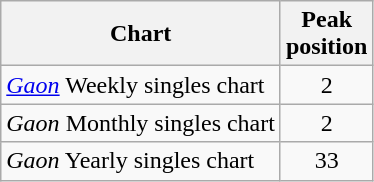<table class="wikitable sortable">
<tr>
<th>Chart</th>
<th>Peak<br>position</th>
</tr>
<tr>
<td><em><a href='#'>Gaon</a></em> Weekly singles chart</td>
<td align="center">2</td>
</tr>
<tr>
<td><em>Gaon</em> Monthly singles chart</td>
<td align="center">2</td>
</tr>
<tr>
<td><em>Gaon</em> Yearly singles chart</td>
<td align="center">33</td>
</tr>
</table>
